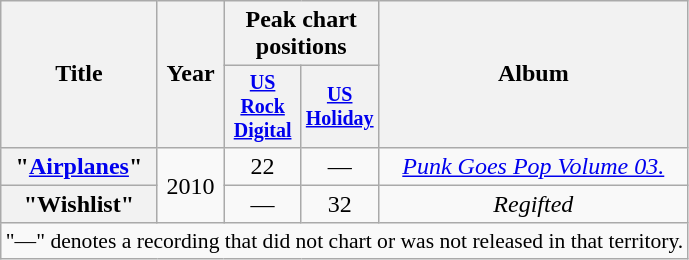<table class="wikitable plainrowheaders" style="text-align:center;">
<tr>
<th rowspan="2" scope="col">Title</th>
<th rowspan="2" scope="col">Year</th>
<th colspan="2" scope="col">Peak chart positions</th>
<th rowspan="2" scope="col">Album</th>
</tr>
<tr style="font-size:smaller;">
<th style="width:45px;"><a href='#'>US<br>Rock<br>Digital</a><br></th>
<th style="width:45px;"><a href='#'>US Holiday</a><br></th>
</tr>
<tr>
<th scope="row">"<a href='#'>Airplanes</a>"</th>
<td rowspan="2">2010</td>
<td>22</td>
<td>—</td>
<td><em><a href='#'>Punk Goes Pop Volume 03.</a></em></td>
</tr>
<tr>
<th scope="row">"Wishlist"</th>
<td>—</td>
<td>32</td>
<td><em>Regifted</em></td>
</tr>
<tr>
<td colspan="12" style="font-size:90%">"—" denotes a recording that did not chart or was not released in that territory.</td>
</tr>
</table>
